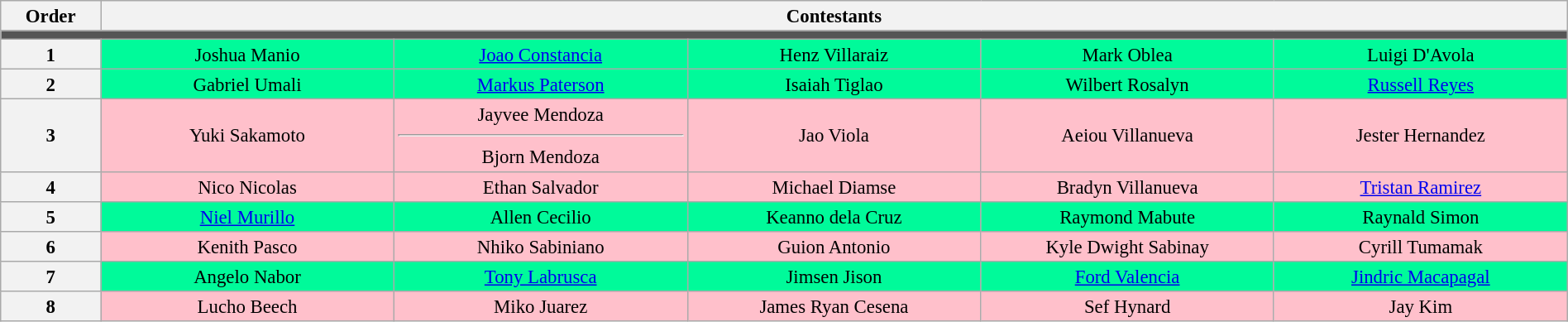<table class="wikitable" style="text-align:center; line-height:17px; width:100%; font-size: 95%;">
<tr>
<th style="width:03%;">Order</th>
<th scope="col" style="width:25%;" colspan="5">Contestants</th>
</tr>
<tr>
<td colspan="6" style="background:#555;"></td>
</tr>
<tr>
<th>1</th>
<td style="background:#00fa9a; width:10%;">Joshua Manio</td>
<td style="background:#00fa9a; width:10%;" "><a href='#'>Joao Constancia</a></td>
<td style="background:#00fa9a; width:10%;">Henz Villaraiz</td>
<td style="background:#00fa9a; width:10%;">Mark Oblea</td>
<td style="background:#00fa9a; width:10%;">Luigi D'Avola</td>
</tr>
<tr>
<th>2</th>
<td style="background:#00fa9a; width:10%;">Gabriel Umali</td>
<td style="background:#00fa9a; width:10%;"><a href='#'>Markus Paterson</a></td>
<td style="background:#00fa9a; width:10%;">Isaiah Tiglao</td>
<td style="background:#00fa9a; width:10%;">Wilbert Rosalyn</td>
<td style="background:#00fa9a; width:10%;"><a href='#'>Russell Reyes</a></td>
</tr>
<tr>
<th>3</th>
<td style="background:pink; width:10%;">Yuki Sakamoto</td>
<td style="background:pink; width:10%;">Jayvee Mendoza <hr> Bjorn Mendoza</td>
<td style="background:pink; width:10%;">Jao Viola</td>
<td style="background:pink; width:10%;">Aeiou Villanueva</td>
<td style="background:pink; width:10%;">Jester Hernandez</td>
</tr>
<tr>
<th>4</th>
<td style="background:pink; width:10%;">Nico Nicolas</td>
<td style="background:pink; width:10%;">Ethan Salvador</td>
<td style="background:pink; width:10%;">Michael Diamse</td>
<td style="background:pink; width:10%;">Bradyn Villanueva</td>
<td style="background:pink; width:10%;"><a href='#'>Tristan Ramirez</a></td>
</tr>
<tr>
<th>5</th>
<td style="background:#00fa9a; width:10%;"><a href='#'>Niel Murillo</a></td>
<td style="background:#00fa9a; width:10%;">Allen Cecilio</td>
<td style="background:#00fa9a; width:10%;">Keanno dela Cruz</td>
<td style="background:#00fa9a; width:10%;">Raymond Mabute</td>
<td style="background:#00fa9a; width:10%;">Raynald Simon</td>
</tr>
<tr>
<th>6</th>
<td style="background:pink; width:10%;">Kenith Pasco</td>
<td style="background:pink; width:10%;">Nhiko Sabiniano</td>
<td style="background:pink; width:10%;">Guion Antonio</td>
<td style="background:pink; width:10%;">Kyle Dwight Sabinay</td>
<td style="background:pink; width:10%;">Cyrill Tumamak</td>
</tr>
<tr>
<th>7</th>
<td style="background:#00fa9a; width:10%;">Angelo Nabor</td>
<td style="background:#00fa9a; width:10%;"><a href='#'>Tony Labrusca</a></td>
<td style="background:#00fa9a; width:10%;">Jimsen Jison</td>
<td style="background:#00fa9a; width:10%;"><a href='#'>Ford Valencia</a></td>
<td style="background:#00fa9a; width:10%;"><a href='#'>Jindric Macapagal</a></td>
</tr>
<tr>
<th>8</th>
<td style="background:pink; width:10%;">Lucho Beech</td>
<td style="background:pink; width:10%;">Miko Juarez</td>
<td style="background:pink; width:10%;">James Ryan Cesena</td>
<td style="background:pink; width:10%;">Sef Hynard</td>
<td style="background:pink; width:10%;">Jay Kim</td>
</tr>
</table>
